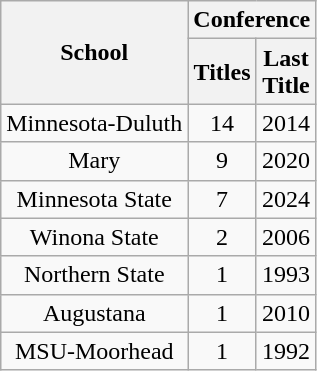<table class="wikitable sortable" style="text-align:center">
<tr>
<th rowspan=2>School</th>
<th colspan=2>Conference</th>
</tr>
<tr>
<th>Titles</th>
<th>Last<br>Title</th>
</tr>
<tr>
<td>Minnesota-Duluth</td>
<td>14</td>
<td>2014</td>
</tr>
<tr>
<td>Mary</td>
<td>9</td>
<td>2020</td>
</tr>
<tr>
<td>Minnesota State</td>
<td>7</td>
<td>2024</td>
</tr>
<tr>
<td>Winona State</td>
<td>2</td>
<td>2006</td>
</tr>
<tr>
<td>Northern State</td>
<td>1</td>
<td>1993</td>
</tr>
<tr>
<td>Augustana</td>
<td>1</td>
<td>2010</td>
</tr>
<tr>
<td>MSU-Moorhead</td>
<td>1</td>
<td>1992</td>
</tr>
</table>
